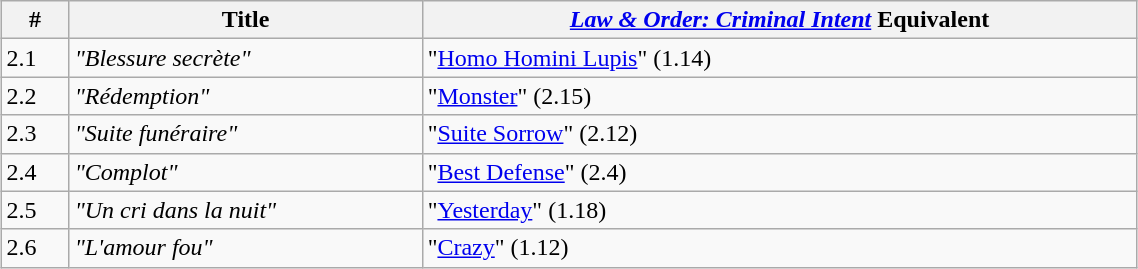<table class="wikitable"  style="width:60%; align='center'; margin:auto;">
<tr>
<th>#</th>
<th>Title</th>
<th><em><a href='#'>Law & Order: Criminal Intent</a></em> Equivalent</th>
</tr>
<tr>
<td>2.1</td>
<td><em>"Blessure secrète"</em></td>
<td>"<a href='#'>Homo Homini Lupis</a>" (1.14)</td>
</tr>
<tr>
<td>2.2</td>
<td><em>"Rédemption"</em></td>
<td>"<a href='#'>Monster</a>" (2.15)</td>
</tr>
<tr>
<td>2.3</td>
<td><em>"Suite funéraire"</em></td>
<td>"<a href='#'>Suite Sorrow</a>" (2.12)</td>
</tr>
<tr>
<td>2.4</td>
<td><em>"Complot"</em></td>
<td>"<a href='#'>Best Defense</a>" (2.4)</td>
</tr>
<tr>
<td>2.5</td>
<td><em>"Un cri dans la nuit"</em></td>
<td>"<a href='#'>Yesterday</a>" (1.18)</td>
</tr>
<tr>
<td>2.6</td>
<td><em>"L'amour fou"</em></td>
<td>"<a href='#'>Crazy</a>" (1.12)</td>
</tr>
</table>
